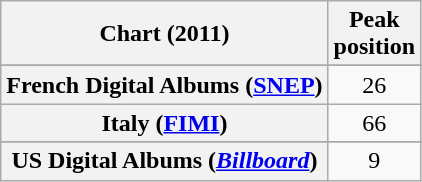<table class="wikitable sortable plainrowheaders" style="text-align:center">
<tr>
<th scope="col">Chart (2011)</th>
<th scope="col">Peak<br>position</th>
</tr>
<tr>
</tr>
<tr>
<th scope="row">French Digital Albums (<a href='#'>SNEP</a>)</th>
<td>26</td>
</tr>
<tr>
<th scope="row">Italy (<a href='#'>FIMI</a>)</th>
<td>66</td>
</tr>
<tr>
</tr>
<tr>
</tr>
<tr>
<th scope="row">US Digital Albums (<em><a href='#'>Billboard</a></em>)</th>
<td style="text-align:center;">9</td>
</tr>
</table>
